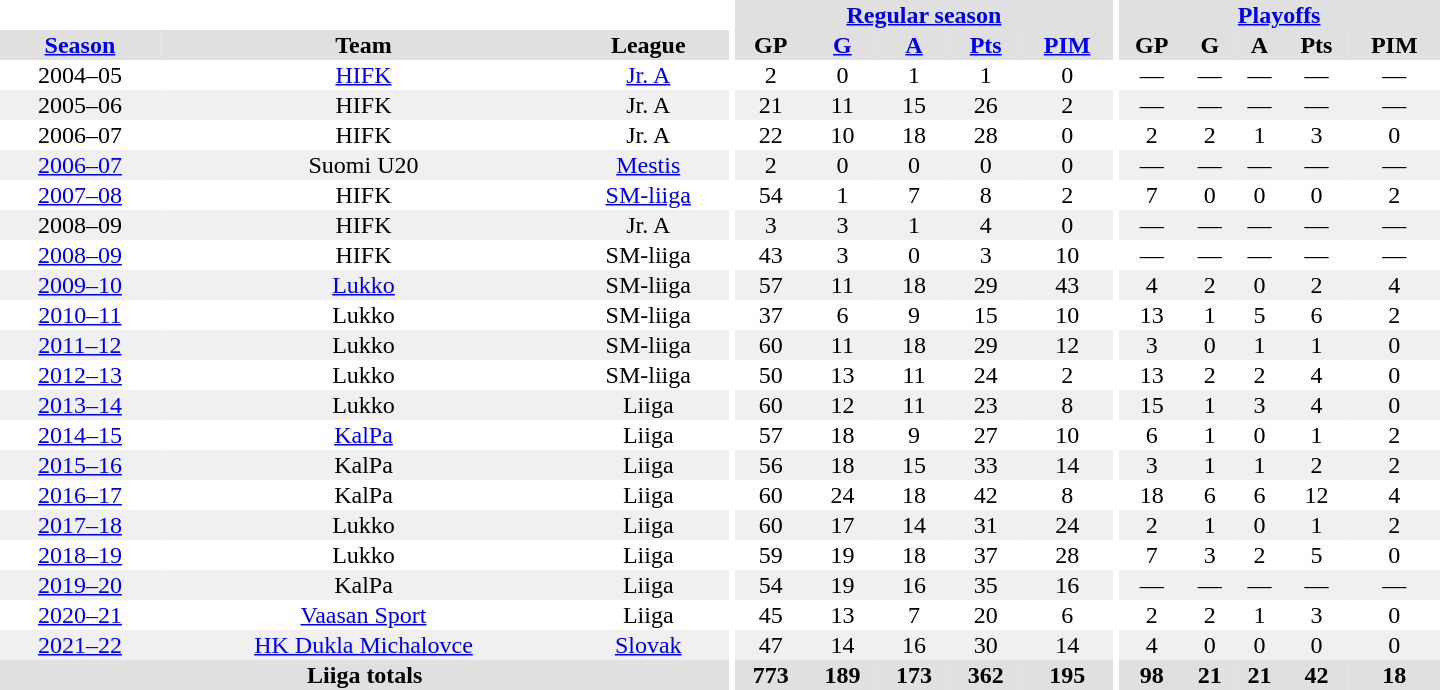<table border="0" cellpadding="1" cellspacing="0" style="text-align:center; width:60em">
<tr bgcolor="#e0e0e0">
<th colspan="3" bgcolor="#ffffff"></th>
<th rowspan="99" bgcolor="#ffffff"></th>
<th colspan="5"><a href='#'>Regular season</a></th>
<th rowspan="99" bgcolor="#ffffff"></th>
<th colspan="5"><a href='#'>Playoffs</a></th>
</tr>
<tr bgcolor="#e0e0e0">
<th><a href='#'>Season</a></th>
<th>Team</th>
<th>League</th>
<th>GP</th>
<th><a href='#'>G</a></th>
<th><a href='#'>A</a></th>
<th><a href='#'>Pts</a></th>
<th><a href='#'>PIM</a></th>
<th>GP</th>
<th>G</th>
<th>A</th>
<th>Pts</th>
<th>PIM</th>
</tr>
<tr>
<td>2004–05</td>
<td><a href='#'>HIFK</a></td>
<td><a href='#'>Jr. A</a></td>
<td>2</td>
<td>0</td>
<td>1</td>
<td>1</td>
<td>0</td>
<td>—</td>
<td>—</td>
<td>—</td>
<td>—</td>
<td>—</td>
</tr>
<tr bgcolor="#f0f0f0">
<td>2005–06</td>
<td>HIFK</td>
<td>Jr. A</td>
<td>21</td>
<td>11</td>
<td>15</td>
<td>26</td>
<td>2</td>
<td>—</td>
<td>—</td>
<td>—</td>
<td>—</td>
<td>—</td>
</tr>
<tr>
<td>2006–07</td>
<td>HIFK</td>
<td>Jr. A</td>
<td>22</td>
<td>10</td>
<td>18</td>
<td>28</td>
<td>0</td>
<td>2</td>
<td>2</td>
<td>1</td>
<td>3</td>
<td>0</td>
</tr>
<tr bgcolor="#f0f0f0">
<td><a href='#'>2006–07</a></td>
<td>Suomi U20</td>
<td><a href='#'>Mestis</a></td>
<td>2</td>
<td>0</td>
<td>0</td>
<td>0</td>
<td>0</td>
<td>—</td>
<td>—</td>
<td>—</td>
<td>—</td>
<td>—</td>
</tr>
<tr>
<td><a href='#'>2007–08</a></td>
<td>HIFK</td>
<td><a href='#'>SM-liiga</a></td>
<td>54</td>
<td>1</td>
<td>7</td>
<td>8</td>
<td>2</td>
<td>7</td>
<td>0</td>
<td>0</td>
<td>0</td>
<td>2</td>
</tr>
<tr bgcolor="#f0f0f0">
<td>2008–09</td>
<td>HIFK</td>
<td>Jr. A</td>
<td>3</td>
<td>3</td>
<td>1</td>
<td>4</td>
<td>0</td>
<td>—</td>
<td>—</td>
<td>—</td>
<td>—</td>
<td>—</td>
</tr>
<tr>
<td><a href='#'>2008–09</a></td>
<td>HIFK</td>
<td>SM-liiga</td>
<td>43</td>
<td>3</td>
<td>0</td>
<td>3</td>
<td>10</td>
<td>—</td>
<td>—</td>
<td>—</td>
<td>—</td>
<td>—</td>
</tr>
<tr bgcolor="#f0f0f0">
<td><a href='#'>2009–10</a></td>
<td><a href='#'>Lukko</a></td>
<td>SM-liiga</td>
<td>57</td>
<td>11</td>
<td>18</td>
<td>29</td>
<td>43</td>
<td>4</td>
<td>2</td>
<td>0</td>
<td>2</td>
<td>4</td>
</tr>
<tr>
<td><a href='#'>2010–11</a></td>
<td>Lukko</td>
<td>SM-liiga</td>
<td>37</td>
<td>6</td>
<td>9</td>
<td>15</td>
<td>10</td>
<td>13</td>
<td>1</td>
<td>5</td>
<td>6</td>
<td>2</td>
</tr>
<tr bgcolor="#f0f0f0">
<td><a href='#'>2011–12</a></td>
<td>Lukko</td>
<td>SM-liiga</td>
<td>60</td>
<td>11</td>
<td>18</td>
<td>29</td>
<td>12</td>
<td>3</td>
<td>0</td>
<td>1</td>
<td>1</td>
<td>0</td>
</tr>
<tr>
<td><a href='#'>2012–13</a></td>
<td>Lukko</td>
<td>SM-liiga</td>
<td>50</td>
<td>13</td>
<td>11</td>
<td>24</td>
<td>2</td>
<td>13</td>
<td>2</td>
<td>2</td>
<td>4</td>
<td>0</td>
</tr>
<tr bgcolor="#f0f0f0">
<td><a href='#'>2013–14</a></td>
<td>Lukko</td>
<td>Liiga</td>
<td>60</td>
<td>12</td>
<td>11</td>
<td>23</td>
<td>8</td>
<td>15</td>
<td>1</td>
<td>3</td>
<td>4</td>
<td>0</td>
</tr>
<tr>
<td><a href='#'>2014–15</a></td>
<td><a href='#'>KalPa</a></td>
<td>Liiga</td>
<td>57</td>
<td>18</td>
<td>9</td>
<td>27</td>
<td>10</td>
<td>6</td>
<td>1</td>
<td>0</td>
<td>1</td>
<td>2</td>
</tr>
<tr bgcolor="#f0f0f0">
<td><a href='#'>2015–16</a></td>
<td>KalPa</td>
<td>Liiga</td>
<td>56</td>
<td>18</td>
<td>15</td>
<td>33</td>
<td>14</td>
<td>3</td>
<td>1</td>
<td>1</td>
<td>2</td>
<td>2</td>
</tr>
<tr>
<td><a href='#'>2016–17</a></td>
<td>KalPa</td>
<td>Liiga</td>
<td>60</td>
<td>24</td>
<td>18</td>
<td>42</td>
<td>8</td>
<td>18</td>
<td>6</td>
<td>6</td>
<td>12</td>
<td>4</td>
</tr>
<tr bgcolor="#f0f0f0">
<td><a href='#'>2017–18</a></td>
<td>Lukko</td>
<td>Liiga</td>
<td>60</td>
<td>17</td>
<td>14</td>
<td>31</td>
<td>24</td>
<td>2</td>
<td>1</td>
<td>0</td>
<td>1</td>
<td>2</td>
</tr>
<tr>
<td><a href='#'>2018–19</a></td>
<td>Lukko</td>
<td>Liiga</td>
<td>59</td>
<td>19</td>
<td>18</td>
<td>37</td>
<td>28</td>
<td>7</td>
<td>3</td>
<td>2</td>
<td>5</td>
<td>0</td>
</tr>
<tr bgcolor="#f0f0f0">
<td><a href='#'>2019–20</a></td>
<td>KalPa</td>
<td>Liiga</td>
<td>54</td>
<td>19</td>
<td>16</td>
<td>35</td>
<td>16</td>
<td>—</td>
<td>—</td>
<td>—</td>
<td>—</td>
<td>—</td>
</tr>
<tr>
<td><a href='#'>2020–21</a></td>
<td><a href='#'>Vaasan Sport</a></td>
<td>Liiga</td>
<td>45</td>
<td>13</td>
<td>7</td>
<td>20</td>
<td>6</td>
<td>2</td>
<td>2</td>
<td>1</td>
<td>3</td>
<td>0</td>
</tr>
<tr bgcolor="#f0f0f0">
<td><a href='#'>2021–22</a></td>
<td><a href='#'>HK Dukla Michalovce</a></td>
<td><a href='#'>Slovak</a></td>
<td>47</td>
<td>14</td>
<td>16</td>
<td>30</td>
<td>14</td>
<td>4</td>
<td>0</td>
<td>0</td>
<td>0</td>
<td>0</td>
</tr>
<tr bgcolor="#e0e0e0">
<th colspan="3">Liiga totals</th>
<th>773</th>
<th>189</th>
<th>173</th>
<th>362</th>
<th>195</th>
<th>98</th>
<th>21</th>
<th>21</th>
<th>42</th>
<th>18</th>
</tr>
</table>
